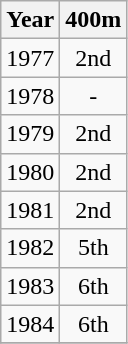<table class=wikitable>
<tr>
<th>Year</th>
<th>400m</th>
</tr>
<tr>
<td>1977</td>
<td align="center">2nd</td>
</tr>
<tr>
<td>1978</td>
<td align="center">-</td>
</tr>
<tr>
<td>1979</td>
<td align="center">2nd</td>
</tr>
<tr>
<td>1980</td>
<td align="center">2nd</td>
</tr>
<tr>
<td>1981</td>
<td align="center">2nd</td>
</tr>
<tr>
<td>1982</td>
<td align="center">5th</td>
</tr>
<tr>
<td>1983</td>
<td align="center">6th</td>
</tr>
<tr>
<td>1984</td>
<td align="center">6th</td>
</tr>
<tr>
</tr>
</table>
